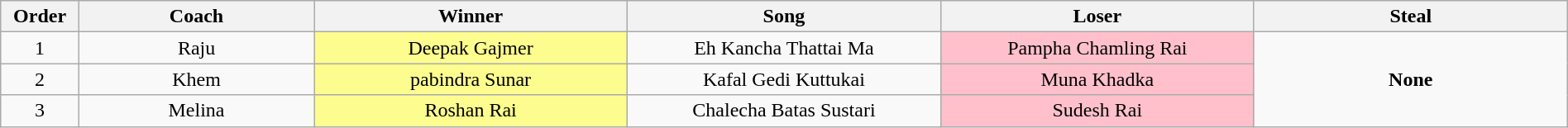<table class="wikitable" style="text-align:center; width:100%;">
<tr>
<th scope="col" style="width:5%;">Order</th>
<th scope="col" style="width:15%;">Coach</th>
<th scope="col" style="width:20%;">Winner</th>
<th scope="col" style="width:20%;">Song</th>
<th scope="col" style="width:20%;">Loser</th>
<th scope="col" style="width:20%;">Steal</th>
</tr>
<tr>
<td scope="row">1</td>
<td>Raju</td>
<td style="background:#fdfc8f;">Deepak Gajmer</td>
<td>Eh Kancha Thattai Ma</td>
<td style="background:pink;">Pampha Chamling Rai</td>
<td rowspan="3"><strong>None</strong></td>
</tr>
<tr>
<td scope="row">2</td>
<td>Khem</td>
<td style="background:#fdfc8f;">pabindra Sunar</td>
<td>Kafal Gedi Kuttukai</td>
<td style="background:pink;">Muna Khadka</td>
</tr>
<tr>
<td scope="row">3</td>
<td>Melina</td>
<td style="background:#fdfc8f;">Roshan Rai</td>
<td>Chalecha Batas Sustari</td>
<td style="background:pink;">Sudesh Rai</td>
</tr>
</table>
